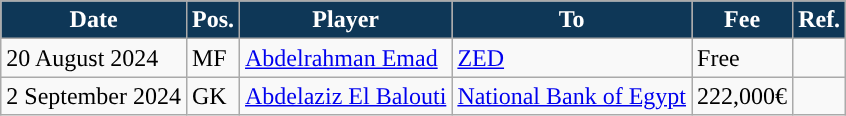<table class="wikitable plainrowheaders sortable">
<tr>
<th style="background:#0e3757; color:#ffffff; ">Date</th>
<th style="background:#0e3757; color:#ffffff; ">Pos.</th>
<th style="background:#0e3757; color:#ffffff; ">Player</th>
<th style="background:#0e3757; color:#ffffff; ">To</th>
<th style="background:#0e3757; color:#ffffff; ">Fee</th>
<th style="background:#0e3757; color:#ffffff; ">Ref.</th>
</tr>
<tr>
<td>20 August 2024</td>
<td>MF</td>
<td> <a href='#'>Abdelrahman Emad</a></td>
<td> <a href='#'>ZED</a></td>
<td>Free</td>
<td></td>
</tr>
<tr>
<td>2 September 2024</td>
<td>GK</td>
<td> <a href='#'>Abdelaziz El Balouti</a></td>
<td> <a href='#'>National Bank of Egypt</a></td>
<td>222,000€</td>
<td></td>
</tr>
</table>
